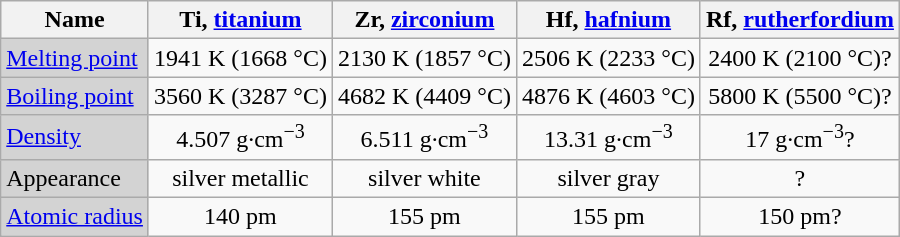<table class="wikitable centered" style="text-align:center;">
<tr>
<th>Name</th>
<th>Ti, <a href='#'>titanium</a></th>
<th>Zr, <a href='#'>zirconium</a></th>
<th>Hf, <a href='#'>hafnium</a></th>
<th>Rf, <a href='#'>rutherfordium</a></th>
</tr>
<tr>
<td style="background:lightgrey; text-align:left;"><a href='#'>Melting point</a></td>
<td>1941 K (1668 °C)</td>
<td>2130 K (1857 °C)</td>
<td>2506 K (2233 °C)</td>
<td>2400 K (2100 °C)?</td>
</tr>
<tr>
<td style="background:lightgrey; text-align:left;"><a href='#'>Boiling point</a></td>
<td>3560 K (3287 °C)</td>
<td>4682 K (4409 °C)</td>
<td>4876 K (4603 °C)</td>
<td>5800 K (5500 °C)?</td>
</tr>
<tr>
<td style="background:lightgrey; text-align:left;"><a href='#'>Density</a></td>
<td>4.507 g·cm<sup>−3</sup></td>
<td>6.511 g·cm<sup>−3</sup></td>
<td>13.31 g·cm<sup>−3</sup></td>
<td>17 g·cm<sup>−3</sup>?</td>
</tr>
<tr>
<td style="background:lightgrey; text-align:left;">Appearance</td>
<td>silver metallic</td>
<td>silver white</td>
<td>silver gray</td>
<td>?</td>
</tr>
<tr>
<td style="background:lightgrey; text-align:left;"><a href='#'>Atomic radius</a></td>
<td>140 pm</td>
<td>155 pm</td>
<td>155 pm</td>
<td>150 pm?</td>
</tr>
</table>
